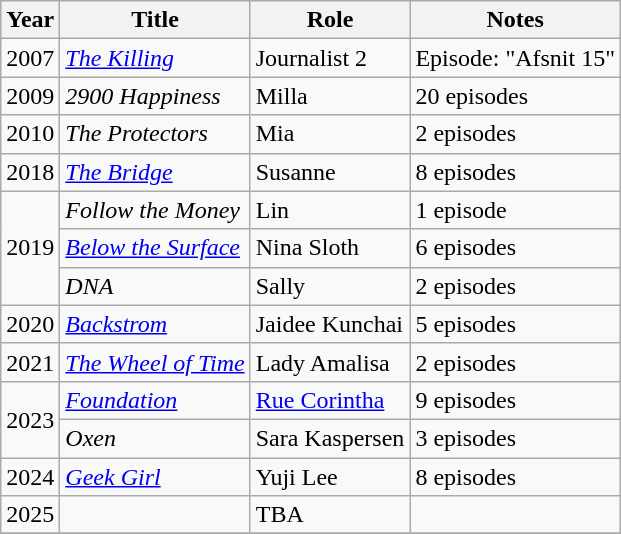<table class="wikitable sortable">
<tr>
<th>Year</th>
<th>Title</th>
<th>Role</th>
<th class="unsortable">Notes</th>
</tr>
<tr>
<td>2007</td>
<td><em><a href='#'>The Killing</a></em></td>
<td>Journalist 2</td>
<td>Episode: "Afsnit 15"</td>
</tr>
<tr>
<td>2009</td>
<td><em>2900 Happiness</em></td>
<td>Milla</td>
<td>20 episodes</td>
</tr>
<tr>
<td>2010</td>
<td><em>The Protectors</em></td>
<td>Mia</td>
<td>2 episodes</td>
</tr>
<tr>
<td>2018</td>
<td><em><a href='#'>The Bridge</a></em></td>
<td>Susanne</td>
<td>8 episodes</td>
</tr>
<tr>
<td rowspan="3">2019</td>
<td><em>Follow the Money</em></td>
<td>Lin</td>
<td>1 episode</td>
</tr>
<tr>
<td><em><a href='#'>Below the Surface</a></em></td>
<td>Nina Sloth</td>
<td>6 episodes</td>
</tr>
<tr>
<td><em>DNA</em></td>
<td>Sally</td>
<td>2 episodes</td>
</tr>
<tr>
<td>2020</td>
<td><em><a href='#'>Backstrom</a></em></td>
<td>Jaidee Kunchai</td>
<td>5 episodes</td>
</tr>
<tr>
<td>2021</td>
<td><em><a href='#'>The Wheel of Time</a></em></td>
<td>Lady Amalisa</td>
<td>2 episodes</td>
</tr>
<tr>
<td rowspan="2">2023</td>
<td><em><a href='#'>Foundation</a></em></td>
<td><a href='#'>Rue Corintha</a></td>
<td>9 episodes</td>
</tr>
<tr>
<td><em>Oxen</em></td>
<td>Sara Kaspersen</td>
<td>3 episodes</td>
</tr>
<tr>
<td>2024</td>
<td><em><a href='#'>Geek Girl</a></em></td>
<td>Yuji Lee</td>
<td>8 episodes</td>
</tr>
<tr>
<td>2025</td>
<td></td>
<td>TBA</td>
<td></td>
</tr>
<tr>
</tr>
</table>
